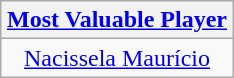<table class=wikitable style="text-align:center; margin:auto">
<tr>
<th><a href='#'>Most Valuable Player</a></th>
</tr>
<tr>
<td> <a href='#'>Nacissela Maurício</a></td>
</tr>
</table>
